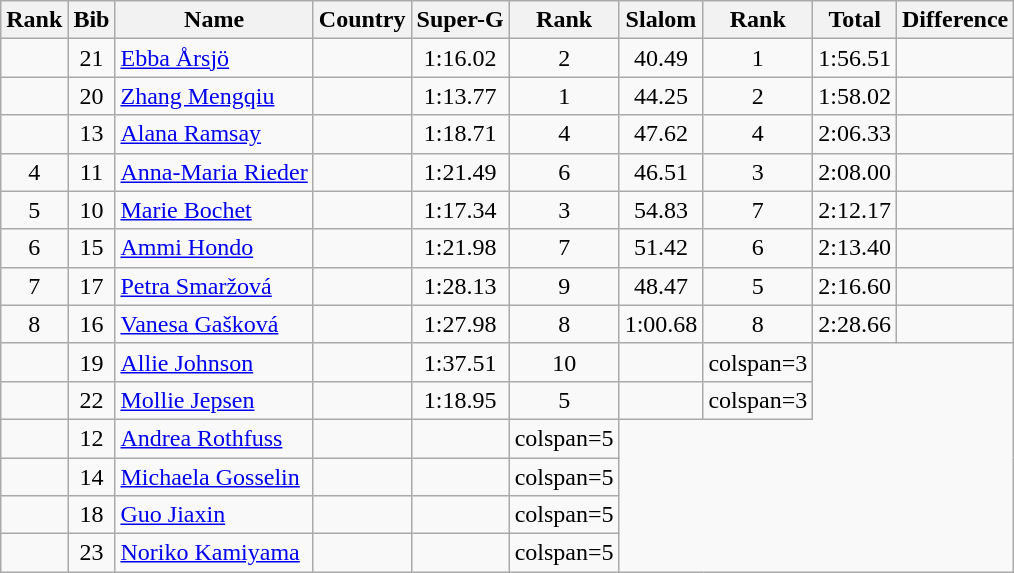<table class="wikitable sortable" style="text-align:center">
<tr>
<th>Rank</th>
<th>Bib</th>
<th>Name</th>
<th>Country</th>
<th>Super-G</th>
<th>Rank</th>
<th>Slalom</th>
<th>Rank</th>
<th>Total</th>
<th>Difference</th>
</tr>
<tr>
<td></td>
<td>21</td>
<td align="left"><a href='#'>Ebba Årsjö</a></td>
<td align="left"></td>
<td>1:16.02</td>
<td>2</td>
<td>40.49</td>
<td>1</td>
<td>1:56.51</td>
<td></td>
</tr>
<tr>
<td></td>
<td>20</td>
<td align="left"><a href='#'>Zhang Mengqiu</a></td>
<td align="left"></td>
<td>1:13.77</td>
<td>1</td>
<td>44.25</td>
<td>2</td>
<td>1:58.02</td>
<td></td>
</tr>
<tr>
<td></td>
<td>13</td>
<td align="left"><a href='#'>Alana Ramsay</a></td>
<td align="left"></td>
<td>1:18.71</td>
<td>4</td>
<td>47.62</td>
<td>4</td>
<td>2:06.33</td>
<td></td>
</tr>
<tr>
<td>4</td>
<td>11</td>
<td align="left"><a href='#'>Anna-Maria Rieder</a></td>
<td align="left"></td>
<td>1:21.49</td>
<td>6</td>
<td>46.51</td>
<td>3</td>
<td>2:08.00</td>
<td></td>
</tr>
<tr>
<td>5</td>
<td>10</td>
<td align="left"><a href='#'>Marie Bochet</a></td>
<td align="left"></td>
<td>1:17.34</td>
<td>3</td>
<td>54.83</td>
<td>7</td>
<td>2:12.17</td>
<td></td>
</tr>
<tr>
<td>6</td>
<td>15</td>
<td align="left"><a href='#'>Ammi Hondo</a></td>
<td align="left"></td>
<td>1:21.98</td>
<td>7</td>
<td>51.42</td>
<td>6</td>
<td>2:13.40</td>
<td></td>
</tr>
<tr>
<td>7</td>
<td>17</td>
<td align="left"><a href='#'>Petra Smaržová</a></td>
<td align="left"></td>
<td>1:28.13</td>
<td>9</td>
<td>48.47</td>
<td>5</td>
<td>2:16.60</td>
<td></td>
</tr>
<tr>
<td>8</td>
<td>16</td>
<td align="left"><a href='#'>Vanesa Gašková</a></td>
<td align="left"></td>
<td>1:27.98</td>
<td>8</td>
<td>1:00.68</td>
<td>8</td>
<td>2:28.66</td>
<td></td>
</tr>
<tr>
<td></td>
<td>19</td>
<td align="left"><a href='#'>Allie Johnson</a></td>
<td align="left"></td>
<td>1:37.51</td>
<td>10</td>
<td></td>
<td>colspan=3 </td>
</tr>
<tr>
<td></td>
<td>22</td>
<td align="left"><a href='#'>Mollie Jepsen</a></td>
<td align="left"></td>
<td>1:18.95</td>
<td>5</td>
<td></td>
<td>colspan=3 </td>
</tr>
<tr>
<td></td>
<td>12</td>
<td align="left"><a href='#'>Andrea Rothfuss</a></td>
<td align="left"></td>
<td></td>
<td>colspan=5 </td>
</tr>
<tr>
<td></td>
<td>14</td>
<td align="left"><a href='#'>Michaela Gosselin</a></td>
<td align="left"></td>
<td></td>
<td>colspan=5 </td>
</tr>
<tr>
<td></td>
<td>18</td>
<td align="left"><a href='#'>Guo Jiaxin</a></td>
<td align="left"></td>
<td></td>
<td>colspan=5 </td>
</tr>
<tr>
<td></td>
<td>23</td>
<td align="left"><a href='#'>Noriko Kamiyama</a></td>
<td align="left"></td>
<td></td>
<td>colspan=5 </td>
</tr>
</table>
